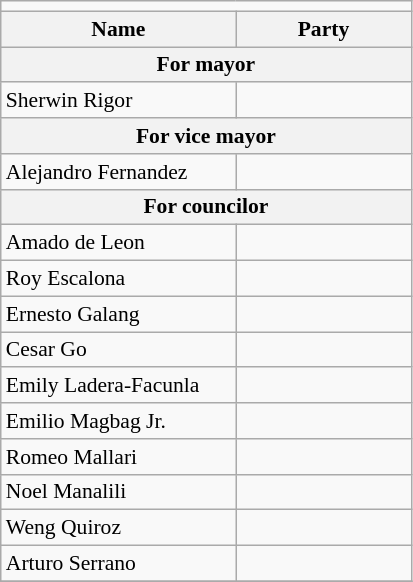<table class=wikitable style="font-size:90%">
<tr>
<td colspan=4 bgcolor=></td>
</tr>
<tr>
<th width=150px>Name</th>
<th colspan=2 width=110px>Party</th>
</tr>
<tr>
<th colspan=3>For mayor</th>
</tr>
<tr>
<td>Sherwin Rigor</td>
<td></td>
</tr>
<tr>
<th colspan=3>For vice mayor</th>
</tr>
<tr>
<td>Alejandro Fernandez</td>
<td></td>
</tr>
<tr>
<th colspan=3>For councilor</th>
</tr>
<tr>
<td>Amado de Leon</td>
<td></td>
</tr>
<tr>
<td>Roy Escalona</td>
<td></td>
</tr>
<tr>
<td>Ernesto Galang</td>
<td></td>
</tr>
<tr>
<td>Cesar Go</td>
<td></td>
</tr>
<tr>
<td>Emily Ladera-Facunla</td>
<td></td>
</tr>
<tr>
<td>Emilio Magbag Jr.</td>
<td></td>
</tr>
<tr>
<td>Romeo Mallari</td>
<td></td>
</tr>
<tr>
<td>Noel Manalili</td>
<td></td>
</tr>
<tr>
<td>Weng Quiroz</td>
<td></td>
</tr>
<tr>
<td>Arturo Serrano</td>
<td></td>
</tr>
<tr>
</tr>
</table>
